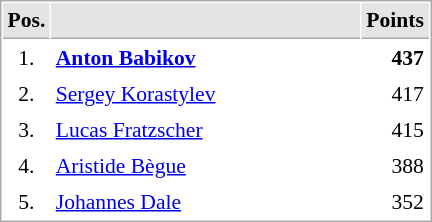<table cellspacing="1" cellpadding="3" style="border:1px solid #AAAAAA;font-size:90%">
<tr bgcolor="#E4E4E4">
<th style="border-bottom:1px solid #AAAAAA" width=10>Pos.</th>
<th style="border-bottom:1px solid #AAAAAA" width=200></th>
<th style="border-bottom:1px solid #AAAAAA" width=20>Points</th>
</tr>
<tr>
<td align=center>1.</td>
<td> <strong><a href='#'>Anton Babikov</a></strong></td>
<td align=right><strong>437</strong></td>
</tr>
<tr>
<td align=center>2.</td>
<td> <a href='#'>Sergey Korastylev</a></td>
<td align=right>417</td>
</tr>
<tr>
<td align=center>3.</td>
<td> <a href='#'>Lucas Fratzscher</a></td>
<td align=right>415</td>
</tr>
<tr>
<td align=center>4.</td>
<td> <a href='#'>Aristide Bègue</a></td>
<td align=right>388</td>
</tr>
<tr>
<td align=center>5.</td>
<td> <a href='#'>Johannes Dale</a></td>
<td align=right>352</td>
</tr>
</table>
